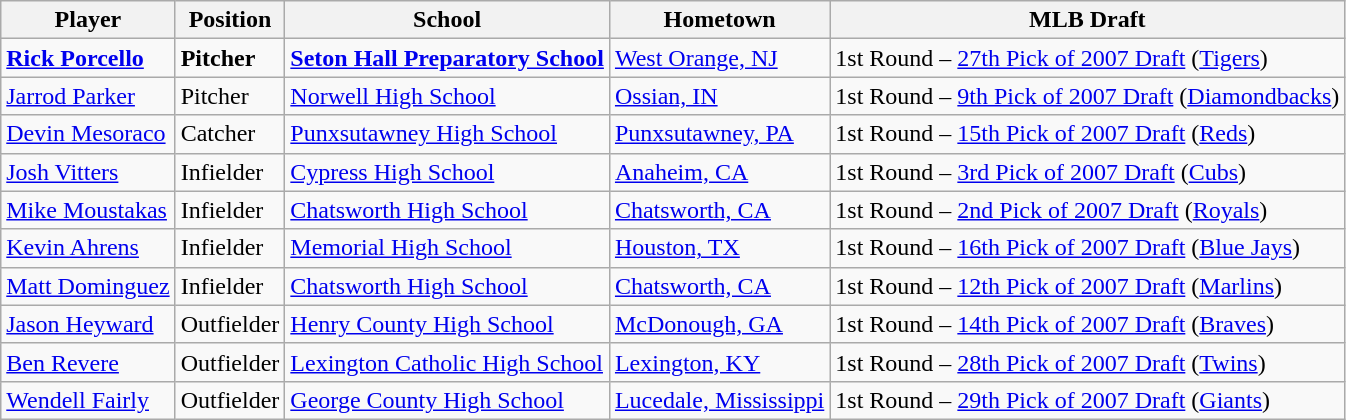<table class="wikitable">
<tr>
<th>Player</th>
<th>Position</th>
<th>School</th>
<th>Hometown</th>
<th>MLB Draft</th>
</tr>
<tr>
<td><strong><a href='#'>Rick Porcello</a></strong></td>
<td><strong>Pitcher</strong></td>
<td><strong><a href='#'>Seton Hall Preparatory School</a></strong></td>
<td><a href='#'>West Orange, NJ</a></td>
<td>1st Round – <a href='#'>27th Pick of 2007 Draft</a> (<a href='#'>Tigers</a>)</td>
</tr>
<tr>
<td><a href='#'>Jarrod Parker</a></td>
<td>Pitcher</td>
<td><a href='#'>Norwell High School</a></td>
<td><a href='#'>Ossian, IN</a></td>
<td>1st Round – <a href='#'>9th Pick of 2007 Draft</a> (<a href='#'>Diamondbacks</a>)</td>
</tr>
<tr>
<td><a href='#'>Devin Mesoraco</a></td>
<td>Catcher</td>
<td><a href='#'>Punxsutawney High School</a></td>
<td><a href='#'>Punxsutawney, PA</a></td>
<td>1st Round – <a href='#'>15th Pick of 2007 Draft</a> (<a href='#'>Reds</a>)</td>
</tr>
<tr>
<td><a href='#'>Josh Vitters</a></td>
<td>Infielder</td>
<td><a href='#'>Cypress High School</a></td>
<td><a href='#'>Anaheim, CA</a></td>
<td>1st Round – <a href='#'>3rd Pick of 2007 Draft</a> (<a href='#'>Cubs</a>)</td>
</tr>
<tr>
<td><a href='#'>Mike Moustakas</a></td>
<td>Infielder</td>
<td><a href='#'>Chatsworth High School</a></td>
<td><a href='#'>Chatsworth, CA</a></td>
<td>1st Round – <a href='#'>2nd Pick of 2007 Draft</a> (<a href='#'>Royals</a>)</td>
</tr>
<tr>
<td><a href='#'>Kevin Ahrens</a></td>
<td>Infielder</td>
<td><a href='#'>Memorial High School</a></td>
<td><a href='#'>Houston, TX</a></td>
<td>1st Round – <a href='#'>16th Pick of 2007 Draft</a> (<a href='#'>Blue Jays</a>)</td>
</tr>
<tr>
<td><a href='#'>Matt Dominguez</a></td>
<td>Infielder</td>
<td><a href='#'>Chatsworth High School</a></td>
<td><a href='#'>Chatsworth, CA</a></td>
<td>1st Round – <a href='#'>12th Pick of 2007 Draft</a> (<a href='#'>Marlins</a>)</td>
</tr>
<tr>
<td><a href='#'>Jason Heyward</a></td>
<td>Outfielder</td>
<td><a href='#'>Henry County High School</a></td>
<td><a href='#'>McDonough, GA</a></td>
<td>1st Round – <a href='#'>14th Pick of 2007 Draft</a> (<a href='#'>Braves</a>)</td>
</tr>
<tr>
<td><a href='#'>Ben Revere</a></td>
<td>Outfielder</td>
<td><a href='#'>Lexington Catholic High School</a></td>
<td><a href='#'>Lexington, KY</a></td>
<td>1st Round – <a href='#'>28th Pick of 2007 Draft</a> (<a href='#'>Twins</a>)</td>
</tr>
<tr>
<td><a href='#'>Wendell Fairly</a></td>
<td>Outfielder</td>
<td><a href='#'>George County High School</a></td>
<td><a href='#'>Lucedale, Mississippi</a></td>
<td>1st Round – <a href='#'>29th Pick of 2007 Draft</a> (<a href='#'>Giants</a>)</td>
</tr>
</table>
